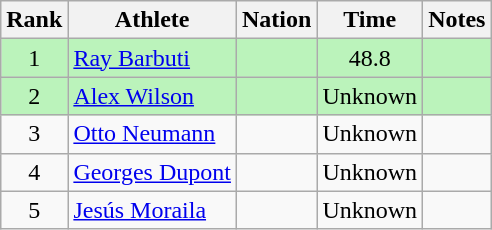<table class="wikitable sortable" style="text-align:center">
<tr>
<th>Rank</th>
<th>Athlete</th>
<th>Nation</th>
<th>Time</th>
<th>Notes</th>
</tr>
<tr bgcolor=bbf3bb>
<td>1</td>
<td align=left><a href='#'>Ray Barbuti</a></td>
<td align=left></td>
<td>48.8</td>
<td></td>
</tr>
<tr bgcolor=bbf3bb>
<td>2</td>
<td align=left><a href='#'>Alex Wilson</a></td>
<td align=left></td>
<td>Unknown</td>
<td></td>
</tr>
<tr>
<td>3</td>
<td align=left><a href='#'>Otto Neumann</a></td>
<td align=left></td>
<td>Unknown</td>
<td></td>
</tr>
<tr>
<td>4</td>
<td align=left><a href='#'>Georges Dupont</a></td>
<td align=left></td>
<td>Unknown</td>
<td></td>
</tr>
<tr>
<td>5</td>
<td align=left><a href='#'>Jesús Moraila</a></td>
<td align=left></td>
<td>Unknown</td>
<td></td>
</tr>
</table>
